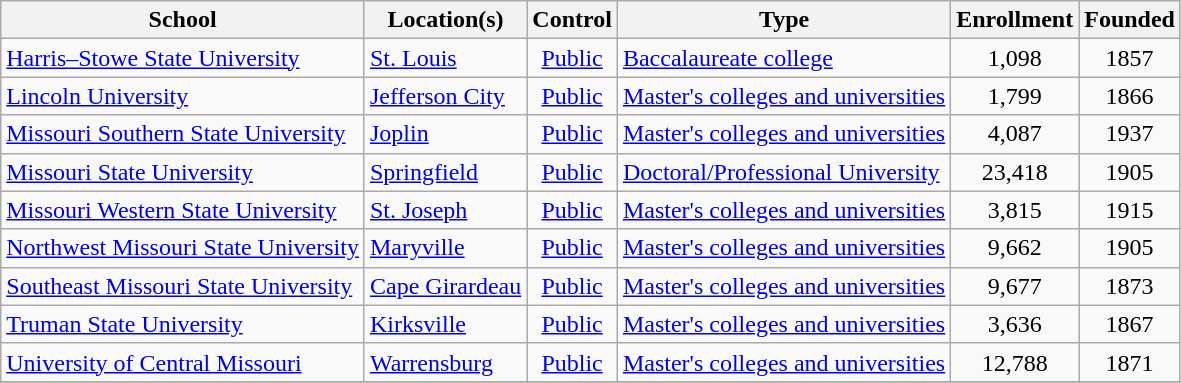<table class="wikitable sortable" style="text-align:left;">
<tr>
<th>School</th>
<th>Location(s)</th>
<th>Control</th>
<th>Type</th>
<th>Enrollment</th>
<th>Founded</th>
</tr>
<tr>
<td><a href='#'>Harris–Stowe State University</a></td>
<td><a href='#'>St. Louis</a></td>
<td align="center"><a href='#'>Public</a></td>
<td><a href='#'>Baccalaureate college</a></td>
<td align="center">1,098</td>
<td align="center">1857</td>
</tr>
<tr>
<td><a href='#'>Lincoln University</a></td>
<td><a href='#'>Jefferson City</a></td>
<td align="center"><a href='#'>Public</a></td>
<td><a href='#'>Master's colleges and universities</a></td>
<td align="center">1,799</td>
<td align="center">1866</td>
</tr>
<tr>
<td><a href='#'>Missouri Southern State University</a></td>
<td><a href='#'>Joplin</a></td>
<td align="center"><a href='#'>Public</a></td>
<td><a href='#'>Master's colleges and universities</a></td>
<td align="center">4,087</td>
<td align="center">1937</td>
</tr>
<tr>
<td><a href='#'>Missouri State University</a></td>
<td><a href='#'>Springfield</a></td>
<td align="center"><a href='#'>Public</a></td>
<td><a href='#'>Doctoral/Professional University</a></td>
<td align="center">23,418</td>
<td align="center">1905</td>
</tr>
<tr>
<td><a href='#'>Missouri Western State University</a></td>
<td><a href='#'>St. Joseph</a></td>
<td align="center"><a href='#'>Public</a></td>
<td><a href='#'>Master's colleges and universities</a></td>
<td align="center">3,815</td>
<td align="center">1915</td>
</tr>
<tr>
<td><a href='#'>Northwest Missouri State University</a></td>
<td><a href='#'>Maryville</a></td>
<td align="center"><a href='#'>Public</a></td>
<td><a href='#'>Master's colleges and universities</a></td>
<td align="center">9,662</td>
<td align="center">1905</td>
</tr>
<tr>
<td><a href='#'>Southeast Missouri State University</a></td>
<td><a href='#'>Cape Girardeau</a></td>
<td align="center"><a href='#'>Public</a></td>
<td><a href='#'>Master's colleges and universities</a></td>
<td align="center">9,677</td>
<td align="center">1873</td>
</tr>
<tr>
<td><a href='#'>Truman State University</a></td>
<td><a href='#'>Kirksville</a></td>
<td align="center"><a href='#'>Public</a></td>
<td><a href='#'>Master's colleges and universities</a></td>
<td align="center">3,636</td>
<td align="center">1867</td>
</tr>
<tr>
<td><a href='#'>University of Central Missouri</a></td>
<td><a href='#'>Warrensburg</a></td>
<td align="center"><a href='#'>Public</a></td>
<td><a href='#'>Master's colleges and universities</a></td>
<td align="center">12,788</td>
<td align="center">1871</td>
</tr>
<tr>
</tr>
</table>
